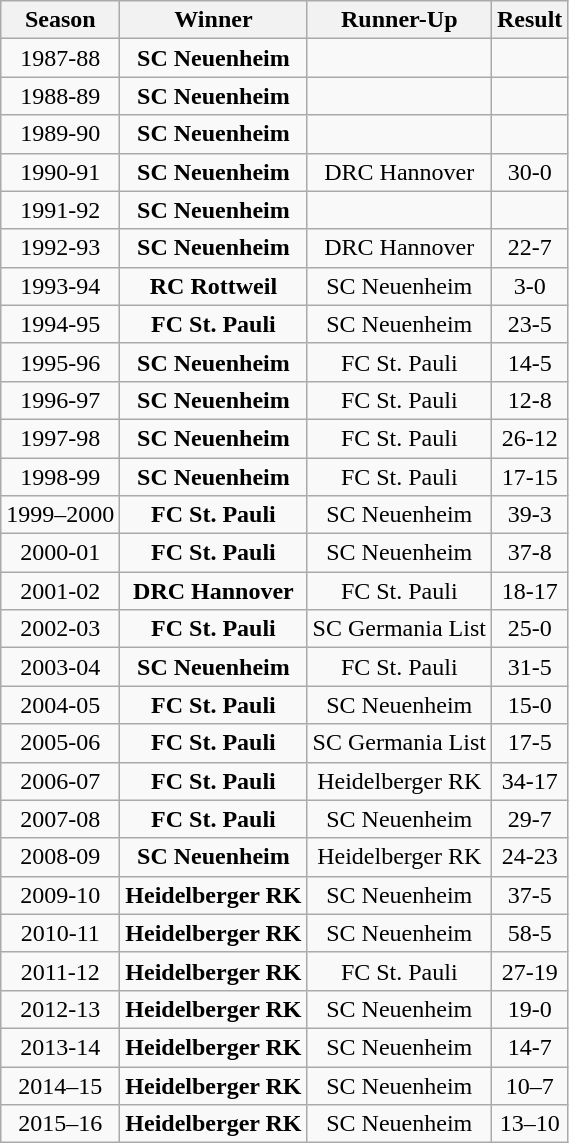<table class="wikitable">
<tr>
<th>Season</th>
<th>Winner</th>
<th>Runner-Up</th>
<th>Result</th>
</tr>
<tr align="center">
<td>1987-88</td>
<td><strong>SC Neuenheim</strong></td>
<td></td>
<td></td>
</tr>
<tr align="center">
<td>1988-89</td>
<td><strong>SC Neuenheim</strong></td>
<td></td>
<td></td>
</tr>
<tr align="center">
<td>1989-90</td>
<td><strong>SC Neuenheim</strong></td>
<td></td>
<td></td>
</tr>
<tr align="center">
<td>1990-91</td>
<td><strong>SC Neuenheim</strong></td>
<td>DRC Hannover</td>
<td>30-0</td>
</tr>
<tr align="center">
<td>1991-92</td>
<td><strong>SC Neuenheim</strong></td>
<td></td>
<td></td>
</tr>
<tr align="center">
<td>1992-93</td>
<td><strong>SC Neuenheim</strong></td>
<td>DRC Hannover</td>
<td>22-7</td>
</tr>
<tr align="center">
<td>1993-94</td>
<td><strong>RC Rottweil</strong></td>
<td>SC Neuenheim</td>
<td>3-0</td>
</tr>
<tr align="center">
<td>1994-95</td>
<td><strong>FC St. Pauli</strong></td>
<td>SC Neuenheim</td>
<td>23-5</td>
</tr>
<tr align="center">
<td>1995-96</td>
<td><strong>SC Neuenheim</strong></td>
<td>FC St. Pauli</td>
<td>14-5</td>
</tr>
<tr align="center">
<td>1996-97</td>
<td><strong>SC Neuenheim</strong></td>
<td>FC St. Pauli</td>
<td>12-8</td>
</tr>
<tr align="center">
<td>1997-98</td>
<td><strong>SC Neuenheim</strong></td>
<td>FC St. Pauli</td>
<td>26-12</td>
</tr>
<tr align="center">
<td>1998-99</td>
<td><strong>SC Neuenheim</strong></td>
<td>FC St. Pauli</td>
<td>17-15</td>
</tr>
<tr align="center">
<td>1999–2000</td>
<td><strong>FC St. Pauli</strong></td>
<td>SC Neuenheim</td>
<td>39-3</td>
</tr>
<tr align="center">
<td>2000-01</td>
<td><strong>FC St. Pauli</strong></td>
<td>SC Neuenheim</td>
<td>37-8</td>
</tr>
<tr align="center">
<td>2001-02</td>
<td><strong>DRC Hannover</strong></td>
<td>FC St. Pauli</td>
<td>18-17</td>
</tr>
<tr align="center">
<td>2002-03</td>
<td><strong>FC St. Pauli</strong></td>
<td>SC Germania List</td>
<td>25-0</td>
</tr>
<tr align="center">
<td>2003-04</td>
<td><strong>SC Neuenheim</strong></td>
<td>FC St. Pauli</td>
<td>31-5</td>
</tr>
<tr align="center">
<td>2004-05</td>
<td><strong>FC St. Pauli</strong></td>
<td>SC Neuenheim</td>
<td>15-0</td>
</tr>
<tr align="center">
<td>2005-06</td>
<td><strong>FC St. Pauli</strong></td>
<td>SC Germania List</td>
<td>17-5</td>
</tr>
<tr align="center">
<td>2006-07</td>
<td><strong>FC St. Pauli</strong></td>
<td>Heidelberger RK</td>
<td>34-17</td>
</tr>
<tr align="center">
<td>2007-08</td>
<td><strong>FC St. Pauli</strong></td>
<td>SC Neuenheim</td>
<td>29-7</td>
</tr>
<tr align="center">
<td>2008-09</td>
<td><strong>SC Neuenheim</strong></td>
<td>Heidelberger RK</td>
<td>24-23</td>
</tr>
<tr align="center">
<td>2009-10</td>
<td><strong>Heidelberger RK</strong></td>
<td>SC Neuenheim</td>
<td>37-5</td>
</tr>
<tr align="center">
<td>2010-11</td>
<td><strong>Heidelberger RK</strong></td>
<td>SC Neuenheim</td>
<td>58-5</td>
</tr>
<tr align="center">
<td>2011-12</td>
<td><strong>Heidelberger RK</strong></td>
<td>FC St. Pauli</td>
<td>27-19</td>
</tr>
<tr align="center">
<td>2012-13</td>
<td><strong>Heidelberger RK</strong></td>
<td>SC Neuenheim</td>
<td>19-0</td>
</tr>
<tr align="center">
<td>2013-14</td>
<td><strong>Heidelberger RK</strong></td>
<td>SC Neuenheim</td>
<td>14-7</td>
</tr>
<tr align="center">
<td>2014–15</td>
<td><strong>Heidelberger RK</strong></td>
<td>SC Neuenheim</td>
<td>10–7</td>
</tr>
<tr align="center">
<td>2015–16</td>
<td><strong>Heidelberger RK</strong></td>
<td>SC Neuenheim</td>
<td>13–10</td>
</tr>
</table>
